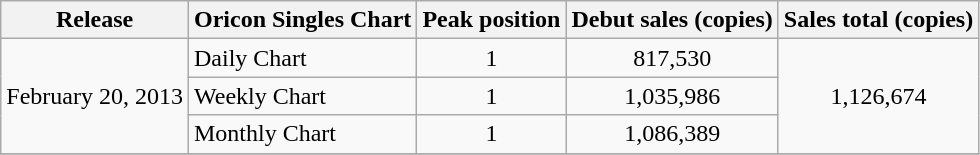<table class="wikitable">
<tr>
<th>Release</th>
<th>Oricon Singles Chart</th>
<th>Peak position</th>
<th>Debut sales (copies)</th>
<th>Sales total (copies)</th>
</tr>
<tr>
<td rowspan="3">February 20, 2013</td>
<td>Daily Chart</td>
<td align="center">1</td>
<td align="center">817,530</td>
<td align="center" rowspan="3">1,126,674</td>
</tr>
<tr>
<td>Weekly Chart</td>
<td align="center">1</td>
<td align="center">1,035,986</td>
</tr>
<tr>
<td>Monthly Chart</td>
<td align="center">1</td>
<td align="center">1,086,389</td>
</tr>
<tr>
</tr>
</table>
